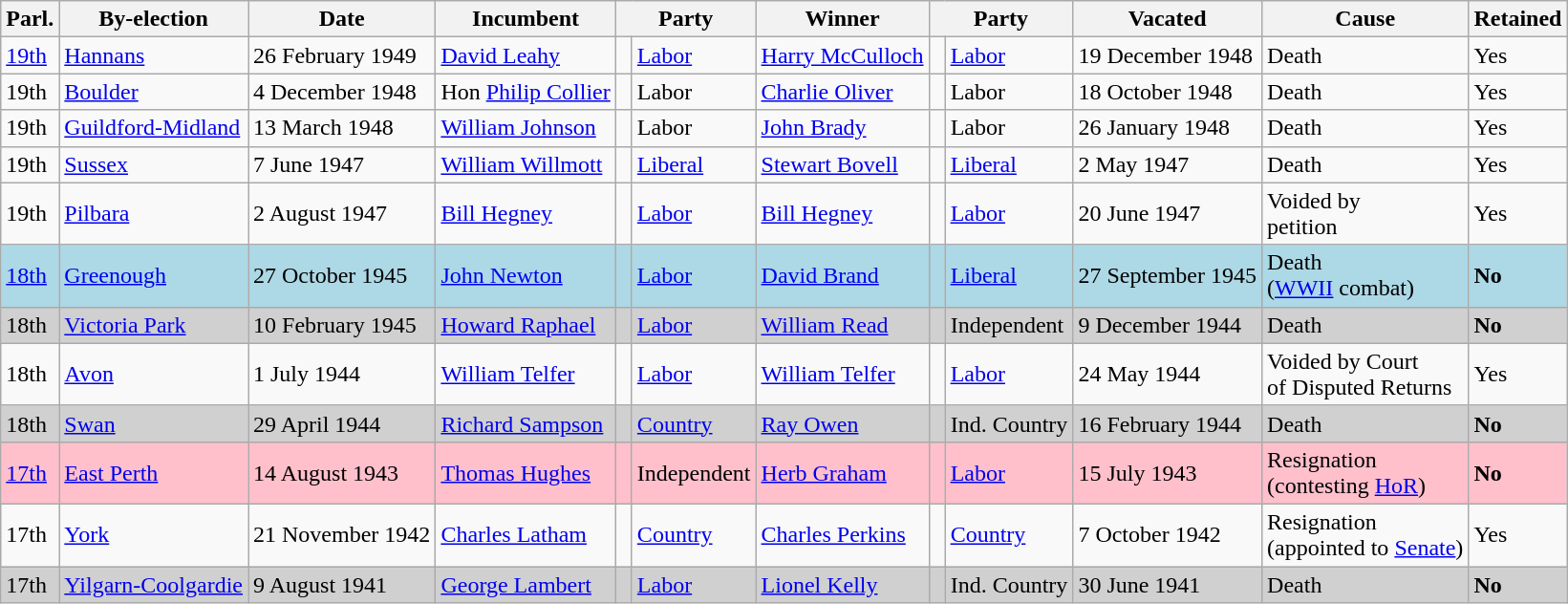<table class="wikitable">
<tr>
<th>Parl.</th>
<th>By-election</th>
<th>Date</th>
<th>Incumbent</th>
<th colspan=2>Party</th>
<th>Winner</th>
<th colspan=2>Party</th>
<th>Vacated</th>
<th>Cause</th>
<th>Retained</th>
</tr>
<tr>
<td><a href='#'>19th</a></td>
<td><a href='#'>Hannans</a></td>
<td>26 February 1949</td>
<td><a href='#'>David Leahy</a></td>
<td> </td>
<td><a href='#'>Labor</a></td>
<td><a href='#'>Harry McCulloch</a></td>
<td> </td>
<td><a href='#'>Labor</a></td>
<td>19 December 1948</td>
<td>Death</td>
<td>Yes</td>
</tr>
<tr>
<td>19th</td>
<td><a href='#'>Boulder</a></td>
<td>4 December 1948</td>
<td>Hon <a href='#'>Philip Collier</a></td>
<td> </td>
<td>Labor</td>
<td><a href='#'>Charlie Oliver</a></td>
<td> </td>
<td>Labor</td>
<td>18 October 1948</td>
<td>Death</td>
<td>Yes</td>
</tr>
<tr>
<td>19th</td>
<td><a href='#'>Guildford-Midland</a></td>
<td>13 March 1948</td>
<td><a href='#'>William Johnson</a></td>
<td> </td>
<td>Labor</td>
<td><a href='#'>John Brady</a></td>
<td> </td>
<td>Labor</td>
<td>26 January 1948</td>
<td>Death</td>
<td>Yes</td>
</tr>
<tr>
<td>19th</td>
<td><a href='#'>Sussex</a></td>
<td>7 June 1947</td>
<td><a href='#'>William Willmott</a></td>
<td> </td>
<td><a href='#'>Liberal</a></td>
<td><a href='#'>Stewart Bovell</a></td>
<td> </td>
<td><a href='#'>Liberal</a></td>
<td>2 May 1947</td>
<td>Death</td>
<td>Yes</td>
</tr>
<tr>
<td>19th</td>
<td><a href='#'>Pilbara</a></td>
<td>2 August 1947</td>
<td><a href='#'>Bill Hegney</a></td>
<td> </td>
<td><a href='#'>Labor</a></td>
<td><a href='#'>Bill Hegney</a></td>
<td> </td>
<td><a href='#'>Labor</a></td>
<td>20 June 1947</td>
<td>Voided by<br>petition</td>
<td>Yes</td>
</tr>
<tr bgcolor="lightblue">
<td><a href='#'>18th</a></td>
<td><a href='#'>Greenough</a></td>
<td>27 October 1945</td>
<td><a href='#'>John Newton</a></td>
<td> </td>
<td><a href='#'>Labor</a></td>
<td><a href='#'>David Brand</a></td>
<td> </td>
<td><a href='#'>Liberal</a></td>
<td>27 September 1945</td>
<td>Death<br>(<a href='#'>WWII</a> combat)</td>
<td><strong>No</strong></td>
</tr>
<tr bgcolor="#d0d0d0">
<td>18th</td>
<td><a href='#'>Victoria Park</a></td>
<td>10 February 1945</td>
<td><a href='#'>Howard Raphael</a></td>
<td> </td>
<td><a href='#'>Labor</a></td>
<td><a href='#'>William Read</a></td>
<td> </td>
<td>Independent</td>
<td>9 December 1944</td>
<td>Death</td>
<td><strong>No</strong></td>
</tr>
<tr>
<td>18th</td>
<td><a href='#'>Avon</a></td>
<td>1 July 1944</td>
<td><a href='#'>William Telfer</a></td>
<td> </td>
<td><a href='#'>Labor</a></td>
<td><a href='#'>William Telfer</a></td>
<td> </td>
<td><a href='#'>Labor</a></td>
<td>24 May 1944</td>
<td>Voided by Court<br>of Disputed Returns</td>
<td>Yes</td>
</tr>
<tr bgcolor="#d0d0d0">
<td>18th</td>
<td><a href='#'>Swan</a></td>
<td>29 April 1944</td>
<td><a href='#'>Richard Sampson</a></td>
<td> </td>
<td><a href='#'>Country</a></td>
<td><a href='#'>Ray Owen</a></td>
<td> </td>
<td>Ind. Country</td>
<td>16 February 1944</td>
<td>Death</td>
<td><strong>No</strong></td>
</tr>
<tr bgcolor="pink">
<td><a href='#'>17th</a></td>
<td><a href='#'>East Perth</a></td>
<td>14 August 1943</td>
<td><a href='#'>Thomas Hughes</a></td>
<td> </td>
<td>Independent</td>
<td><a href='#'>Herb Graham</a></td>
<td> </td>
<td><a href='#'>Labor</a></td>
<td>15 July 1943</td>
<td>Resignation<br>(contesting <a href='#'>HoR</a>)</td>
<td><strong>No</strong></td>
</tr>
<tr>
<td>17th</td>
<td><a href='#'>York</a></td>
<td>21 November 1942</td>
<td><a href='#'>Charles Latham</a></td>
<td> </td>
<td><a href='#'>Country</a></td>
<td><a href='#'>Charles Perkins</a></td>
<td> </td>
<td><a href='#'>Country</a></td>
<td>7 October 1942</td>
<td>Resignation<br>(appointed to <a href='#'>Senate</a>)</td>
<td>Yes</td>
</tr>
<tr bgcolor="#d0d0d0">
<td>17th</td>
<td><a href='#'>Yilgarn-Coolgardie</a></td>
<td>9 August 1941</td>
<td><a href='#'>George Lambert</a></td>
<td> </td>
<td><a href='#'>Labor</a></td>
<td><a href='#'>Lionel Kelly</a></td>
<td> </td>
<td>Ind. Country</td>
<td>30 June 1941</td>
<td>Death</td>
<td><strong>No</strong></td>
</tr>
</table>
